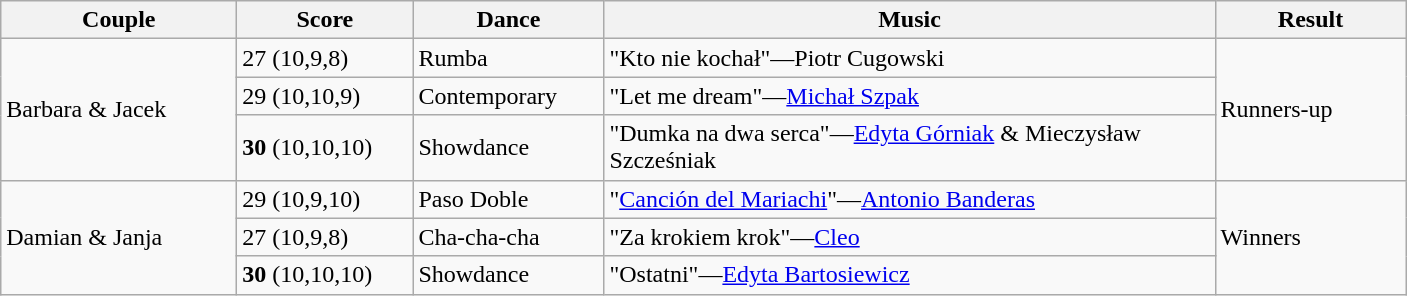<table class="wikitable">
<tr>
<th style="width:150px;">Couple</th>
<th style="width:110px;">Score</th>
<th style="width:120px;">Dance</th>
<th style="width:400px;">Music</th>
<th style="width:120px;">Result</th>
</tr>
<tr>
<td rowspan="3">Barbara & Jacek</td>
<td>27 (10,9,8)</td>
<td>Rumba</td>
<td>"Kto nie kochał"—Piotr Cugowski</td>
<td rowspan="3">Runners-up</td>
</tr>
<tr>
<td>29 (10,10,9)</td>
<td>Contemporary</td>
<td>"Let me dream"—<a href='#'>Michał Szpak</a></td>
</tr>
<tr>
<td><strong>30</strong> (10,10,10)</td>
<td>Showdance</td>
<td>"Dumka na dwa serca"—<a href='#'>Edyta Górniak</a> & Mieczysław Szcześniak</td>
</tr>
<tr>
<td rowspan="3">Damian & Janja</td>
<td>29 (10,9,10)</td>
<td>Paso Doble</td>
<td>"<a href='#'>Canción del Mariachi</a>"—<a href='#'>Antonio Banderas</a></td>
<td rowspan="3">Winners</td>
</tr>
<tr>
<td>27 (10,9,8)</td>
<td>Cha-cha-cha</td>
<td>"Za krokiem krok"—<a href='#'>Cleo</a></td>
</tr>
<tr>
<td><strong>30</strong> (10,10,10)</td>
<td>Showdance</td>
<td>"Ostatni"—<a href='#'>Edyta Bartosiewicz</a></td>
</tr>
</table>
